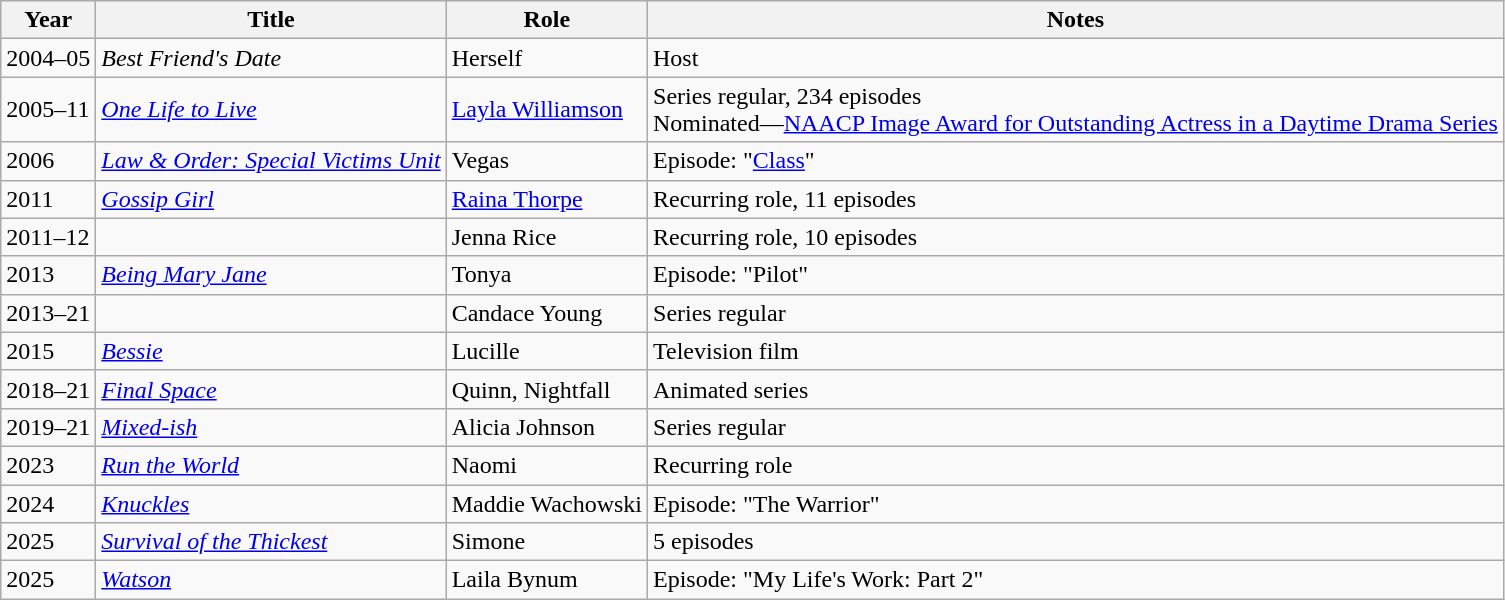<table class="wikitable sortable">
<tr>
<th>Year</th>
<th>Title</th>
<th>Role</th>
<th class="unsortable">Notes</th>
</tr>
<tr>
<td>2004–05</td>
<td><em>Best Friend's Date</em></td>
<td>Herself</td>
<td>Host</td>
</tr>
<tr>
<td>2005–11</td>
<td><em><a href='#'>One Life to Live</a></em></td>
<td><a href='#'>Layla Williamson</a></td>
<td>Series regular, 234 episodes<br>Nominated—<a href='#'>NAACP Image Award for Outstanding Actress in a Daytime Drama Series</a> </td>
</tr>
<tr>
<td>2006</td>
<td><em><a href='#'>Law & Order: Special Victims Unit</a></em></td>
<td>Vegas</td>
<td>Episode: "<a href='#'>Class</a>"</td>
</tr>
<tr>
<td>2011</td>
<td><em><a href='#'>Gossip Girl</a></em></td>
<td><a href='#'>Raina Thorpe</a></td>
<td>Recurring role, 11 episodes</td>
</tr>
<tr>
<td>2011–12</td>
<td><em></em></td>
<td>Jenna Rice</td>
<td>Recurring role, 10 episodes</td>
</tr>
<tr>
<td>2013</td>
<td><em><a href='#'>Being Mary Jane</a></em></td>
<td>Tonya</td>
<td>Episode: "Pilot"</td>
</tr>
<tr>
<td>2013–21</td>
<td><em></em></td>
<td>Candace Young</td>
<td>Series regular</td>
</tr>
<tr>
<td>2015</td>
<td><em><a href='#'>Bessie</a></em></td>
<td>Lucille</td>
<td>Television film</td>
</tr>
<tr>
<td>2018–21</td>
<td><em><a href='#'>Final Space</a></em></td>
<td>Quinn, Nightfall</td>
<td>Animated series</td>
</tr>
<tr>
<td>2019–21</td>
<td><em><a href='#'>Mixed-ish</a></em></td>
<td>Alicia Johnson</td>
<td>Series regular</td>
</tr>
<tr>
<td>2023</td>
<td><em><a href='#'>Run the World</a></em></td>
<td>Naomi</td>
<td>Recurring role</td>
</tr>
<tr>
<td>2024</td>
<td><em><a href='#'>Knuckles</a></em></td>
<td>Maddie Wachowski</td>
<td>Episode: "The Warrior"</td>
</tr>
<tr>
<td>2025</td>
<td><em><a href='#'>Survival of the Thickest</a></em></td>
<td>Simone</td>
<td>5 episodes</td>
</tr>
<tr>
<td>2025</td>
<td><em><a href='#'>Watson</a></em></td>
<td>Laila Bynum</td>
<td>Episode: "My Life's Work: Part 2"</td>
</tr>
</table>
